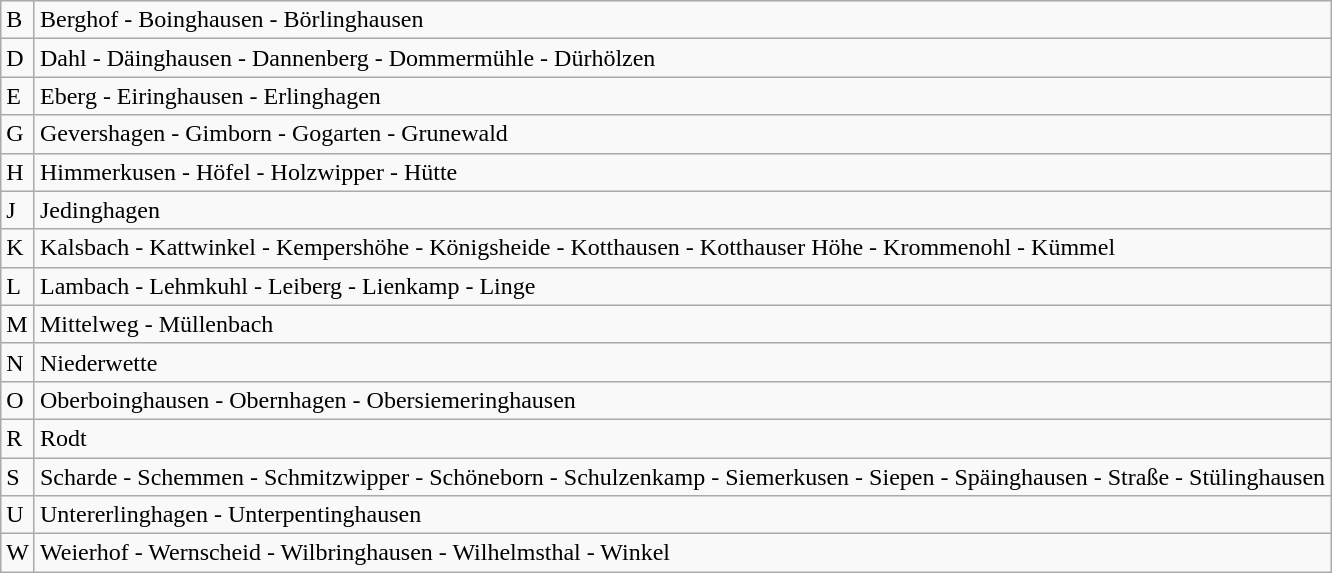<table class="wikitable">
<tr>
<td>B</td>
<td>Berghof - Boinghausen - Börlinghausen</td>
</tr>
<tr>
<td>D</td>
<td>Dahl - Däinghausen - Dannenberg - Dommermühle - Dürhölzen</td>
</tr>
<tr>
<td>E</td>
<td>Eberg - Eiringhausen - Erlinghagen</td>
</tr>
<tr>
<td>G</td>
<td>Gevershagen - Gimborn - Gogarten - Grunewald</td>
</tr>
<tr>
<td>H</td>
<td>Himmerkusen - Höfel - Holzwipper - Hütte</td>
</tr>
<tr>
<td>J</td>
<td>Jedinghagen</td>
</tr>
<tr>
<td>K</td>
<td>Kalsbach - Kattwinkel - Kempershöhe - Königsheide -  Kotthausen - Kotthauser Höhe - Krommenohl - Kümmel</td>
</tr>
<tr>
<td>L</td>
<td>Lambach - Lehmkuhl - Leiberg - Lienkamp - Linge</td>
</tr>
<tr>
<td>M</td>
<td>Mittelweg  - Müllenbach</td>
</tr>
<tr>
<td>N</td>
<td>Niederwette</td>
</tr>
<tr>
<td>O</td>
<td>Oberboinghausen - Obernhagen - Obersiemeringhausen</td>
</tr>
<tr>
<td>R</td>
<td>Rodt</td>
</tr>
<tr>
<td>S</td>
<td>Scharde - Schemmen - Schmitzwipper - Schöneborn - Schulzenkamp - Siemerkusen - Siepen - Späinghausen - Straße - Stülinghausen</td>
</tr>
<tr>
<td>U</td>
<td>Untererlinghagen - Unterpentinghausen</td>
</tr>
<tr>
<td>W</td>
<td>Weierhof - Wernscheid - Wilbringhausen - Wilhelmsthal - Winkel</td>
</tr>
</table>
